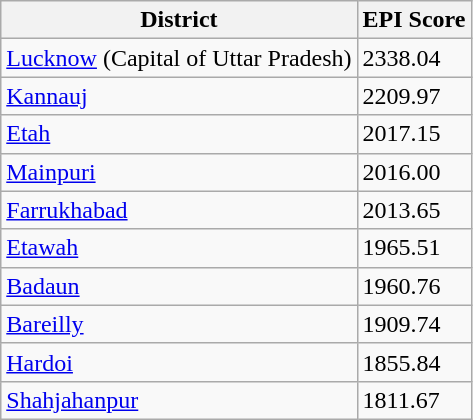<table class="wikitable sortable">
<tr>
<th>District</th>
<th>EPI Score</th>
</tr>
<tr>
<td><a href='#'>Lucknow</a> (Capital of Uttar Pradesh)</td>
<td>2338.04</td>
</tr>
<tr>
<td><a href='#'>Kannauj</a></td>
<td>2209.97</td>
</tr>
<tr>
<td><a href='#'>Etah</a></td>
<td>2017.15</td>
</tr>
<tr>
<td><a href='#'>Mainpuri</a></td>
<td>2016.00</td>
</tr>
<tr>
<td><a href='#'>Farrukhabad</a></td>
<td>2013.65</td>
</tr>
<tr>
<td><a href='#'>Etawah</a></td>
<td>1965.51</td>
</tr>
<tr>
<td><a href='#'>Badaun</a></td>
<td>1960.76</td>
</tr>
<tr>
<td><a href='#'>Bareilly</a></td>
<td>1909.74</td>
</tr>
<tr>
<td><a href='#'>Hardoi</a></td>
<td>1855.84</td>
</tr>
<tr>
<td><a href='#'>Shahjahanpur</a></td>
<td>1811.67</td>
</tr>
</table>
